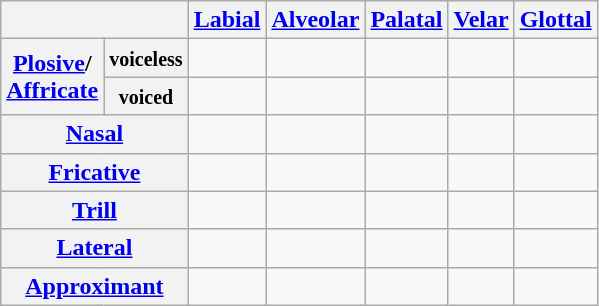<table class="wikitable" style="text-align:center">
<tr>
<th colspan="2"></th>
<th><a href='#'>Labial</a></th>
<th><a href='#'>Alveolar</a></th>
<th><a href='#'>Palatal</a></th>
<th><a href='#'>Velar</a></th>
<th><a href='#'>Glottal</a></th>
</tr>
<tr>
<th rowspan="2"><a href='#'>Plosive</a>/<br><a href='#'>Affricate</a></th>
<th><small>voiceless</small></th>
<td></td>
<td></td>
<td></td>
<td></td>
<td></td>
</tr>
<tr>
<th><small>voiced</small></th>
<td></td>
<td></td>
<td></td>
<td></td>
<td></td>
</tr>
<tr>
<th colspan="2"><a href='#'>Nasal</a></th>
<td></td>
<td></td>
<td></td>
<td></td>
<td></td>
</tr>
<tr>
<th colspan="2"><a href='#'>Fricative</a></th>
<td></td>
<td></td>
<td></td>
<td></td>
<td></td>
</tr>
<tr>
<th colspan="2"><a href='#'>Trill</a></th>
<td></td>
<td></td>
<td></td>
<td></td>
<td></td>
</tr>
<tr>
<th colspan="2"><a href='#'>Lateral</a></th>
<td></td>
<td></td>
<td></td>
<td></td>
<td></td>
</tr>
<tr>
<th colspan="2"><a href='#'>Approximant</a></th>
<td></td>
<td></td>
<td></td>
<td></td>
<td></td>
</tr>
</table>
